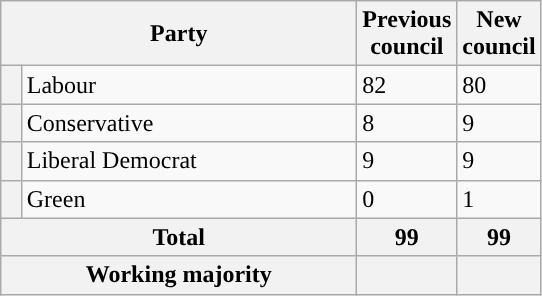<table class="wikitable">
<tr>
<th valign=centre colspan="2" style="width: 230px">Party</th>
<th valign=top style="width: 30px">Previous council</th>
<th valign=top style="width: 30px">New council</th>
</tr>
<tr>
<th style="background-color: "></th>
<td>Labour</td>
<td>82</td>
<td>80</td>
</tr>
<tr>
<th style="background-color: "></th>
<td>Conservative</td>
<td>8</td>
<td>9</td>
</tr>
<tr>
<th style="background-color: "></th>
<td>Liberal Democrat</td>
<td>9</td>
<td>9</td>
</tr>
<tr>
<th style="background-color: "></th>
<td>Green</td>
<td>0</td>
<td>1</td>
</tr>
<tr>
<th colspan=2>Total</th>
<th style="text-align: center">99</th>
<th colspan=3>99</th>
</tr>
<tr>
<th colspan=2>Working majority</th>
<th></th>
<th></th>
</tr>
</table>
